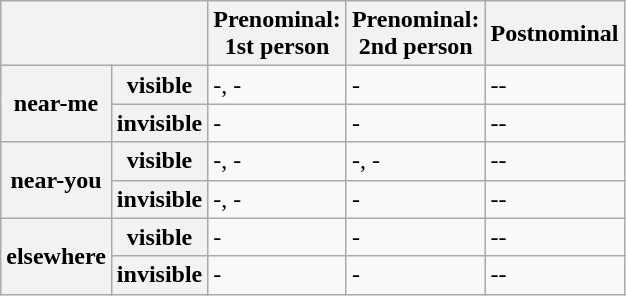<table class=wikitable>
<tr>
<th colspan=2></th>
<th>Prenominal:<br>1st person</th>
<th>Prenominal:<br>2nd person</th>
<th>Postnominal</th>
</tr>
<tr>
<th rowspan=2>near-me</th>
<th>visible</th>
<td>-, -</td>
<td>-</td>
<td>--</td>
</tr>
<tr>
<th>invisible</th>
<td>-</td>
<td>-</td>
<td>--</td>
</tr>
<tr>
<th rowspan=2>near-you</th>
<th>visible</th>
<td>-, -</td>
<td>-, -</td>
<td>--</td>
</tr>
<tr>
<th>invisible</th>
<td>-, -</td>
<td>-</td>
<td>--</td>
</tr>
<tr>
<th rowspan=2>elsewhere</th>
<th>visible</th>
<td>-</td>
<td>-</td>
<td>--</td>
</tr>
<tr>
<th>invisible</th>
<td>-</td>
<td>-</td>
<td>--</td>
</tr>
</table>
